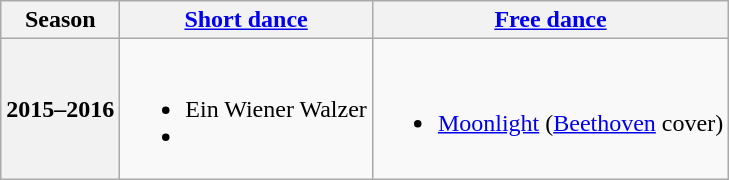<table class=wikitable style=text-align:center>
<tr>
<th>Season</th>
<th><a href='#'>Short dance</a></th>
<th><a href='#'>Free dance</a></th>
</tr>
<tr>
<th>2015–2016 <br> </th>
<td><br><ul><li> Ein Wiener Walzer <br></li><li></li></ul></td>
<td><br><ul><li><a href='#'>Moonlight</a> (<a href='#'>Beethoven</a> cover) <br></li></ul></td>
</tr>
</table>
